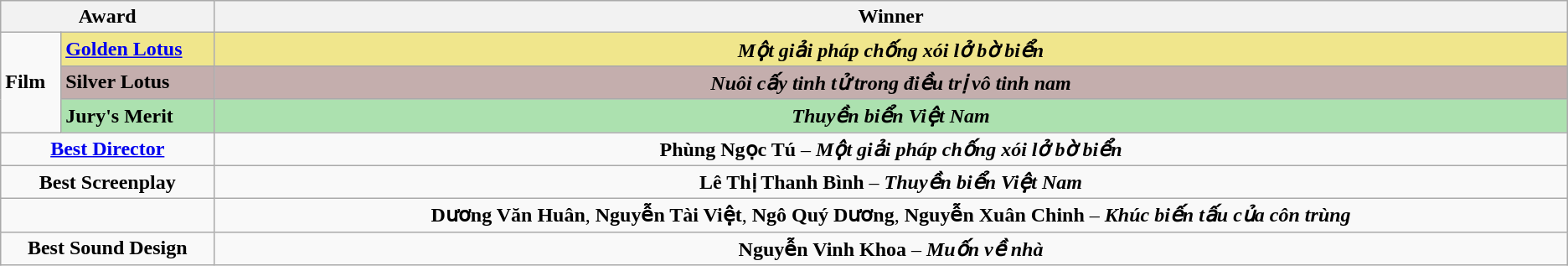<table class=wikitable>
<tr>
<th width="12%" colspan="2">Award</th>
<th width="76%">Winner</th>
</tr>
<tr>
<td rowspan="3"><strong>Film</strong></td>
<td style="background:#F0E68C"><strong><a href='#'>Golden Lotus</a></strong></td>
<td style="background:#F0E68C" align=center><strong><em>Một giải pháp chống xói lở bờ biển</em></strong></td>
</tr>
<tr>
<td style="background:#C4AEAD"><strong>Silver Lotus</strong></td>
<td style="background:#C4AEAD" align=center><strong><em>Nuôi cấy tinh tử trong điều trị vô tinh nam</em></strong></td>
</tr>
<tr>
<td style="background:#ACE1AF"><strong>Jury's Merit</strong></td>
<td style="background:#ACE1AF" align=center><strong><em>Thuyền biển Việt Nam</em></strong></td>
</tr>
<tr>
<td colspan="2" align=center><strong><a href='#'>Best Director</a></strong></td>
<td align=center><strong>Phùng Ngọc Tú</strong> – <strong><em>Một giải pháp chống xói lở bờ biển</em></strong></td>
</tr>
<tr>
<td colspan="2" align=center><strong>Best Screenplay</strong></td>
<td align=center><strong>Lê Thị Thanh Bình</strong> – <strong><em>Thuyền biển Việt Nam</em></strong></td>
</tr>
<tr>
<td colspan="2" align=center><strong></strong></td>
<td align=center><strong>Dương Văn Huân</strong>, <strong>Nguyễn Tài Việt</strong>, <strong>Ngô Quý Dương</strong>, <strong>Nguyễn Xuân Chinh</strong> – <strong><em>Khúc biến tấu của côn trùng</em></strong></td>
</tr>
<tr>
<td colspan="2" align=center><strong>Best Sound Design</strong></td>
<td align=center><strong>Nguyễn Vinh Khoa</strong> – <strong><em>Muốn về nhà</em></strong></td>
</tr>
</table>
